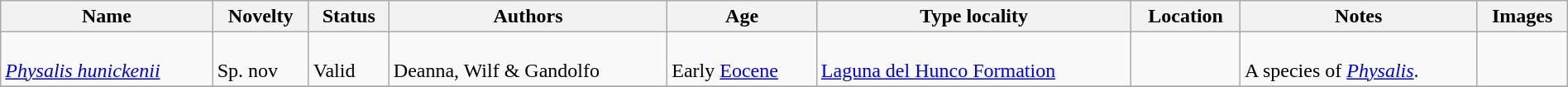<table class="wikitable sortable" align="center" width="100%">
<tr>
<th>Name</th>
<th>Novelty</th>
<th>Status</th>
<th>Authors</th>
<th>Age</th>
<th>Type locality</th>
<th>Location</th>
<th>Notes</th>
<th>Images</th>
</tr>
<tr>
<td><br><em><a href='#'>Physalis hunickenii</a></em></td>
<td><br>Sp. nov</td>
<td><br>Valid</td>
<td><br>Deanna, Wilf & Gandolfo</td>
<td><br>Early <a href='#'>Eocene</a></td>
<td><br><a href='#'>Laguna del Hunco Formation</a></td>
<td><br></td>
<td><br>A species of <em><a href='#'>Physalis</a></em>.</td>
<td></td>
</tr>
<tr>
</tr>
</table>
